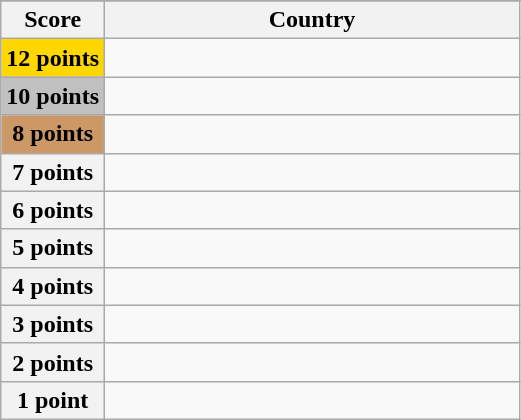<table class="wikitable">
<tr>
</tr>
<tr>
<th scope="col" width="20%">Score</th>
<th scope="col">Country</th>
</tr>
<tr>
<th scope="row" style="background:gold">12 points</th>
<td></td>
</tr>
<tr>
<th scope="row" style="background:silver">10 points</th>
<td></td>
</tr>
<tr>
<th scope="row" style="background:#CC9966">8 points</th>
<td></td>
</tr>
<tr>
<th scope="row">7 points</th>
<td></td>
</tr>
<tr>
<th scope="row">6 points</th>
<td></td>
</tr>
<tr>
<th scope="row">5 points</th>
<td></td>
</tr>
<tr>
<th scope="row">4 points</th>
<td></td>
</tr>
<tr>
<th scope="row">3 points</th>
<td></td>
</tr>
<tr>
<th scope="row">2 points</th>
<td></td>
</tr>
<tr>
<th scope="row">1 point</th>
<td></td>
</tr>
</table>
